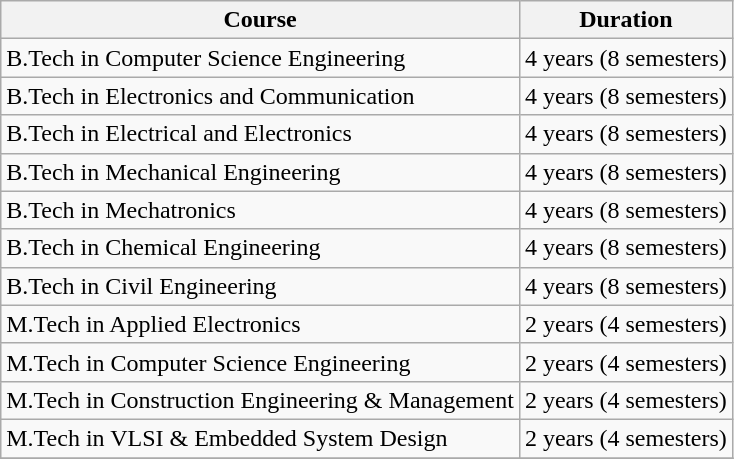<table class="wikitable">
<tr>
<th>Course</th>
<th>Duration</th>
</tr>
<tr>
<td>B.Tech in Computer Science Engineering</td>
<td>4 years (8 semesters)</td>
</tr>
<tr>
<td>B.Tech in Electronics and Communication</td>
<td>4 years (8 semesters)</td>
</tr>
<tr>
<td>B.Tech in Electrical and Electronics</td>
<td>4 years (8 semesters)</td>
</tr>
<tr>
<td>B.Tech in Mechanical Engineering</td>
<td>4 years (8 semesters)</td>
</tr>
<tr>
<td>B.Tech in Mechatronics</td>
<td>4 years (8 semesters)</td>
</tr>
<tr>
<td>B.Tech in Chemical Engineering</td>
<td>4 years (8 semesters)</td>
</tr>
<tr>
<td>B.Tech in Civil Engineering</td>
<td>4 years (8 semesters)</td>
</tr>
<tr>
<td>M.Tech in Applied Electronics</td>
<td>2 years (4 semesters)</td>
</tr>
<tr>
<td>M.Tech in Computer Science Engineering</td>
<td>2 years (4 semesters)</td>
</tr>
<tr>
<td>M.Tech in Construction Engineering & Management</td>
<td>2 years (4 semesters)</td>
</tr>
<tr>
<td>M.Tech in VLSI & Embedded System Design</td>
<td>2 years (4 semesters)</td>
</tr>
<tr>
</tr>
</table>
